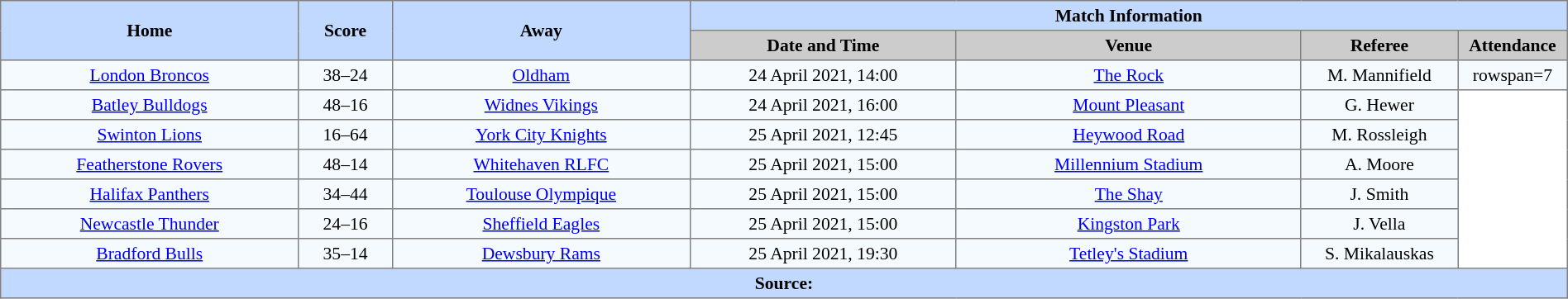<table border=1 style="border-collapse:collapse; font-size:90%; text-align:center;" cellpadding=3 cellspacing=0 width=100%>
<tr style="background:#C1D8ff;">
<th scope="col" rowspan=2 width=19%>Home</th>
<th scope="col" rowspan=2 width=6%>Score</th>
<th scope="col" rowspan=2 width=19%>Away</th>
<th colspan=4>Match Information</th>
</tr>
<tr style="background:#CCCCCC;">
<th scope="col" width=17%>Date and Time</th>
<th scope="col" width=22%>Venue</th>
<th scope="col" width=10%>Referee</th>
<th scope="col" width=7%>Attendance</th>
</tr>
<tr style="background:#F5FAFF;">
<td> <a href='#'>London Broncos</a></td>
<td>38–24</td>
<td> <a href='#'>Oldham</a></td>
<td>24 April 2021, 14:00</td>
<td><a href='#'>The Rock</a></td>
<td>M. Mannifield</td>
<td>rowspan=7</td>
</tr>
<tr style="background:#F5FAFF;">
<td> <a href='#'>Batley Bulldogs</a></td>
<td>48–16</td>
<td> <a href='#'>Widnes Vikings</a></td>
<td>24 April 2021, 16:00</td>
<td><a href='#'>Mount Pleasant</a></td>
<td>G. Hewer</td>
</tr>
<tr style="background:#F5FAFF;">
<td> <a href='#'>Swinton Lions</a></td>
<td>16–64</td>
<td> <a href='#'>York City Knights</a></td>
<td>25 April 2021, 12:45</td>
<td><a href='#'>Heywood Road</a></td>
<td>M. Rossleigh</td>
</tr>
<tr style="background:#F5FAFF;">
<td> <a href='#'>Featherstone Rovers</a></td>
<td>48–14</td>
<td> <a href='#'>Whitehaven RLFC</a></td>
<td>25 April 2021, 15:00</td>
<td><a href='#'>Millennium Stadium</a></td>
<td>A. Moore</td>
</tr>
<tr style="background:#F5FAFF;">
<td> <a href='#'>Halifax Panthers</a></td>
<td>34–44</td>
<td> <a href='#'>Toulouse Olympique</a></td>
<td>25 April 2021, 15:00</td>
<td><a href='#'>The Shay</a></td>
<td>J. Smith</td>
</tr>
<tr style="background:#F5FAFF;">
<td> <a href='#'>Newcastle Thunder</a></td>
<td>24–16</td>
<td> <a href='#'>Sheffield Eagles</a></td>
<td>25 April 2021, 15:00</td>
<td><a href='#'>Kingston Park</a></td>
<td>J. Vella</td>
</tr>
<tr style="background:#F5FAFF;">
<td> <a href='#'>Bradford Bulls</a></td>
<td>35–14</td>
<td> <a href='#'>Dewsbury Rams</a></td>
<td>25 April 2021, 19:30</td>
<td><a href='#'>Tetley's Stadium</a></td>
<td>S. Mikalauskas</td>
</tr>
<tr style="background:#c1d8ff;">
<th colspan=7>Source:</th>
</tr>
</table>
